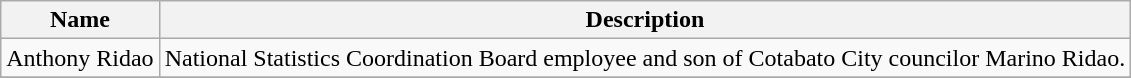<table class="wikitable">
<tr>
<th>Name</th>
<th>Description</th>
</tr>
<tr>
<td>Anthony Ridao</td>
<td>National Statistics Coordination Board employee and son of Cotabato City councilor Marino Ridao.</td>
</tr>
<tr>
</tr>
</table>
